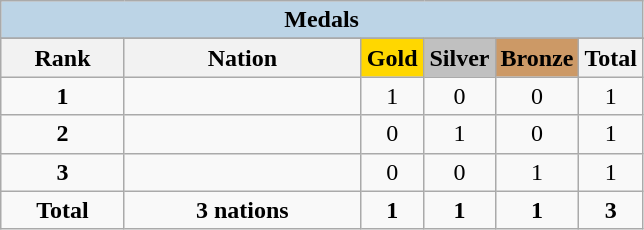<table class=wikitable style=text-align:center>
<tr>
<td colspan=6 style="background:#BCD4E6"><strong>Medals</strong></td>
</tr>
<tr>
</tr>
<tr style="background-color:#EDEDED;">
<th width=75px class="hintergrundfarbe5">Rank</th>
<th width=150px class="hintergrundfarbe6">Nation</th>
<th width=35px style="background:gold">Gold</th>
<th width=35px style="background:silver">Silver</th>
<th width=35px style="background:#CC9966">Bronze</th>
<th width=35px>Total</th>
</tr>
<tr>
<td><strong>1</strong></td>
<td align=left></td>
<td>1</td>
<td>0</td>
<td>0</td>
<td>1</td>
</tr>
<tr>
<td><strong>2</strong></td>
<td align=left> </td>
<td>0</td>
<td>1</td>
<td>0</td>
<td>1</td>
</tr>
<tr>
<td><strong>3</strong></td>
<td align=left></td>
<td>0</td>
<td>0</td>
<td>1</td>
<td>1</td>
</tr>
<tr>
<td><strong>Total</strong></td>
<td><strong>3 nations</strong></td>
<td><strong>1</strong></td>
<td><strong>1</strong></td>
<td><strong>1</strong></td>
<td><strong>3</strong></td>
</tr>
</table>
